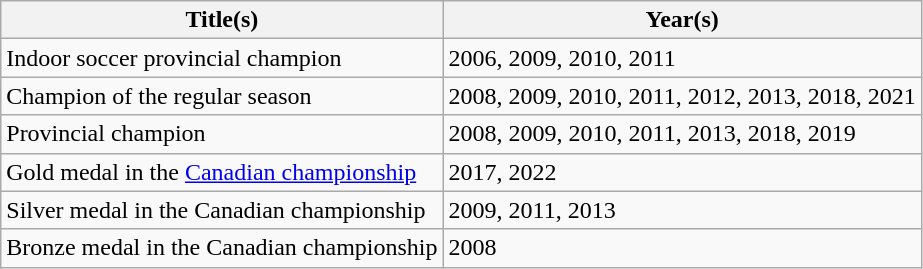<table class = "wikitable">
<tr>
<th>Title(s)</th>
<th>Year(s)</th>
</tr>
<tr>
<td>Indoor soccer provincial champion</td>
<td>2006, 2009, 2010, 2011 </td>
</tr>
<tr>
<td>Champion of the regular season</td>
<td>2008, 2009, 2010, 2011, 2012, 2013, 2018, 2021</td>
</tr>
<tr>
<td>Provincial champion</td>
<td>2008, 2009, 2010, 2011, 2013, 2018, 2019</td>
</tr>
<tr>
<td>Gold medal in the <a href='#'>Canadian championship</a></td>
<td>2017, 2022</td>
</tr>
<tr>
<td>Silver medal in the Canadian championship</td>
<td>2009, 2011, 2013</td>
</tr>
<tr>
<td>Bronze medal in the Canadian championship</td>
<td>2008</td>
</tr>
</table>
